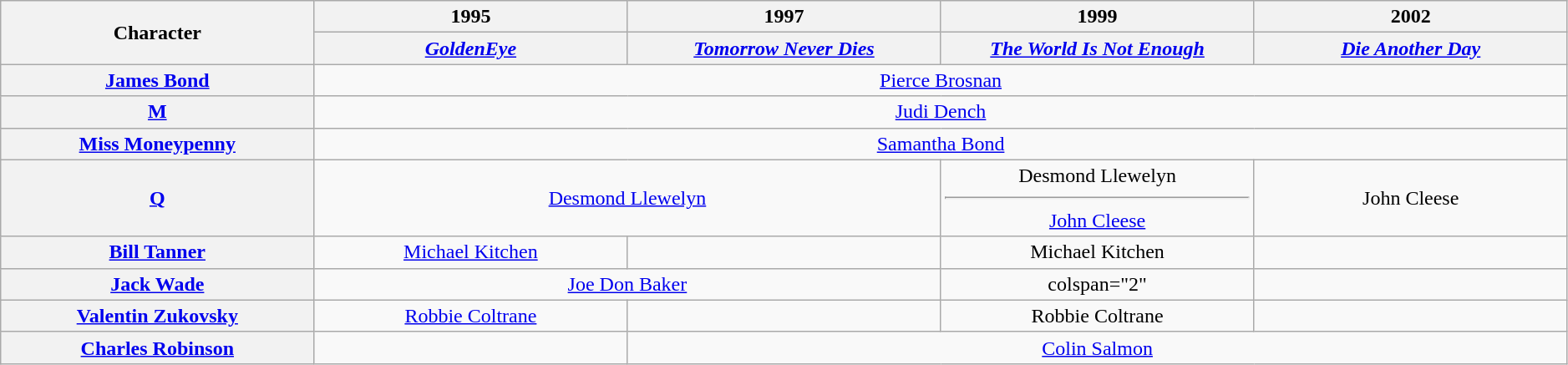<table class="wikitable" style="text-align:center; width:99%;">
<tr>
<th rowspan="2" style="width:20%;">Character</th>
<th>1995</th>
<th>1997</th>
<th>1999</th>
<th>2002</th>
</tr>
<tr>
<th style="width:20%;"><em><a href='#'>GoldenEye</a></em></th>
<th style="width:20%;"><em><a href='#'>Tomorrow Never Dies</a></em></th>
<th style="width:20%;"><em><a href='#'>The World Is Not Enough</a></em></th>
<th style="width:20%;"><em><a href='#'>Die Another Day</a></em></th>
</tr>
<tr>
<th scope="row"><a href='#'>James Bond<br></a></th>
<td colspan="4"><a href='#'>Pierce Brosnan</a></td>
</tr>
<tr>
<th scope="row"><a href='#'>M</a></th>
<td colspan="4"><a href='#'>Judi Dench</a></td>
</tr>
<tr>
<th scope="row"><a href='#'>Miss Moneypenny</a></th>
<td colspan="4"><a href='#'>Samantha Bond</a></td>
</tr>
<tr>
<th scope="row"><a href='#'>Q</a></th>
<td colspan="2"><a href='#'>Desmond Llewelyn</a></td>
<td>Desmond Llewelyn<hr><a href='#'>John Cleese</a></td>
<td>John Cleese</td>
</tr>
<tr>
<th scope="row"><a href='#'>Bill Tanner</a></th>
<td><a href='#'>Michael Kitchen</a></td>
<td></td>
<td>Michael Kitchen</td>
<td></td>
</tr>
<tr>
<th scope="row"><a href='#'>Jack Wade</a></th>
<td colspan="2"><a href='#'>Joe Don Baker</a></td>
<td>colspan="2" </td>
</tr>
<tr>
<th scope="row"><a href='#'>Valentin Zukovsky</a></th>
<td><a href='#'>Robbie Coltrane</a></td>
<td></td>
<td>Robbie Coltrane</td>
<td></td>
</tr>
<tr>
<th scope="row"><a href='#'>Charles Robinson</a></th>
<td></td>
<td colspan="3"><a href='#'>Colin Salmon</a></td>
</tr>
</table>
